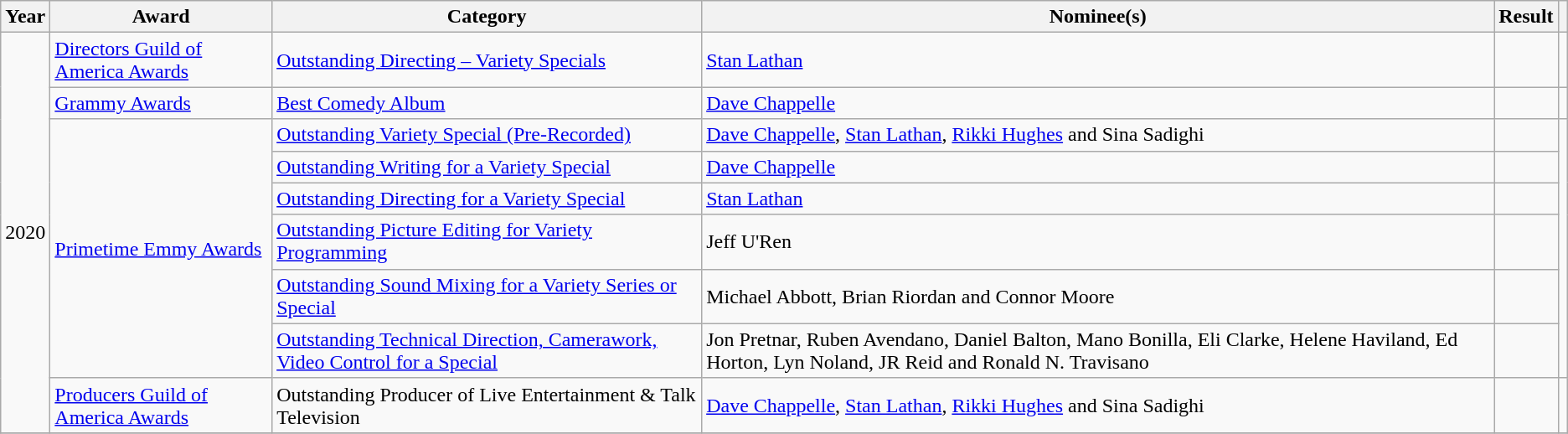<table class="wikitable">
<tr>
<th>Year</th>
<th>Award</th>
<th>Category</th>
<th>Nominee(s)</th>
<th>Result</th>
<th></th>
</tr>
<tr>
<td rowspan="9">2020</td>
<td><a href='#'>Directors Guild of America Awards</a></td>
<td><a href='#'>Outstanding Directing – Variety Specials</a></td>
<td><a href='#'>Stan Lathan</a></td>
<td></td>
<td align="center"></td>
</tr>
<tr>
<td><a href='#'>Grammy Awards</a></td>
<td><a href='#'>Best Comedy Album</a></td>
<td><a href='#'>Dave Chappelle</a></td>
<td></td>
<td align="center"></td>
</tr>
<tr>
<td rowspan="6"><a href='#'>Primetime Emmy Awards</a></td>
<td><a href='#'>Outstanding Variety Special (Pre-Recorded)</a></td>
<td><a href='#'>Dave Chappelle</a>, <a href='#'>Stan Lathan</a>, <a href='#'>Rikki Hughes</a> and Sina Sadighi</td>
<td></td>
<td align="center" rowspan="6"></td>
</tr>
<tr>
<td><a href='#'>Outstanding Writing for a Variety Special</a></td>
<td><a href='#'>Dave Chappelle</a></td>
<td></td>
</tr>
<tr>
<td><a href='#'>Outstanding Directing for a Variety Special</a></td>
<td><a href='#'>Stan Lathan</a></td>
<td></td>
</tr>
<tr>
<td><a href='#'>Outstanding Picture Editing for Variety Programming</a></td>
<td>Jeff U'Ren</td>
<td></td>
</tr>
<tr>
<td><a href='#'>Outstanding Sound Mixing for a Variety Series or Special</a></td>
<td>Michael Abbott, Brian Riordan and Connor Moore</td>
<td></td>
</tr>
<tr>
<td><a href='#'>Outstanding Technical Direction, Camerawork, Video Control for a Special</a></td>
<td>Jon Pretnar, Ruben Avendano, Daniel Balton, Mano Bonilla, Eli Clarke, Helene Haviland, Ed Horton, Lyn Noland, JR Reid and Ronald N. Travisano</td>
<td></td>
</tr>
<tr>
<td><a href='#'>Producers Guild of America Awards</a></td>
<td>Outstanding Producer of Live Entertainment & Talk Television</td>
<td><a href='#'>Dave Chappelle</a>, <a href='#'>Stan Lathan</a>, <a href='#'>Rikki Hughes</a> and Sina Sadighi</td>
<td></td>
<td align="center"></td>
</tr>
<tr>
</tr>
</table>
